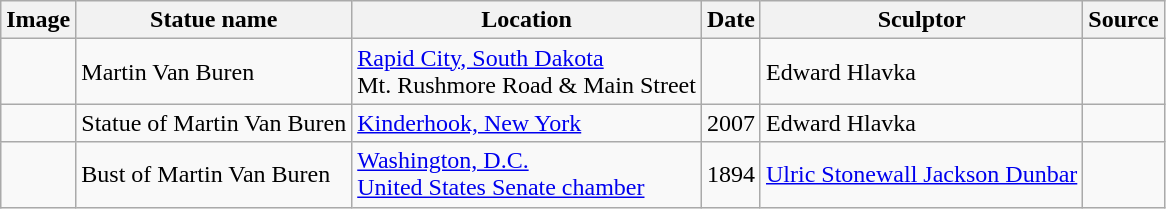<table class="wikitable sortable">
<tr>
<th scope="col" class="unsortable">Image</th>
<th scope="col">Statue name</th>
<th scope="col">Location</th>
<th scope="col">Date</th>
<th scope="col">Sculptor</th>
<th scope="col" class="unsortable">Source</th>
</tr>
<tr>
<td></td>
<td>Martin Van Buren</td>
<td><a href='#'>Rapid City, South Dakota</a><br>Mt. Rushmore Road & Main Street</td>
<td></td>
<td>Edward Hlavka</td>
<td></td>
</tr>
<tr>
<td></td>
<td>Statue of Martin Van Buren</td>
<td><a href='#'>Kinderhook, New York</a></td>
<td>2007</td>
<td>Edward Hlavka</td>
<td></td>
</tr>
<tr>
<td></td>
<td>Bust of Martin Van Buren</td>
<td><a href='#'>Washington, D.C.</a><br><a href='#'>United States Senate chamber</a></td>
<td>1894</td>
<td><a href='#'>Ulric Stonewall Jackson Dunbar</a></td>
<td></td>
</tr>
</table>
